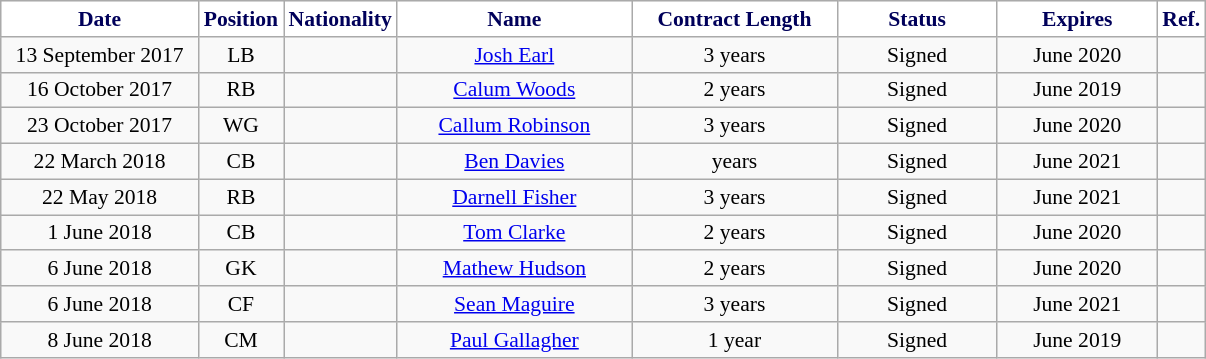<table class="wikitable"  style="text-align:center; font-size:90%; ">
<tr>
<th style="background:#fff; color:#00005a; width:125px;">Date</th>
<th style="background:#fff; color:#00005a; width:50px;">Position</th>
<th style="background:#fff; color:#00005a; width:50px;">Nationality</th>
<th style="background:#fff; color:#00005a; width:150px;">Name</th>
<th style="background:#fff; color:#00005a; width:130px;">Contract Length</th>
<th style="background:#fff; color:#00005a; width:100px;">Status</th>
<th style="background:#fff; color:#00005a; width:100px;">Expires</th>
<th style="background:#fff; color:#00005a; width:25px;">Ref.</th>
</tr>
<tr>
<td>13 September 2017</td>
<td>LB</td>
<td></td>
<td><a href='#'>Josh Earl</a></td>
<td>3 years</td>
<td>Signed</td>
<td>June 2020</td>
<td></td>
</tr>
<tr>
<td>16 October 2017</td>
<td>RB</td>
<td></td>
<td><a href='#'>Calum Woods</a></td>
<td>2 years</td>
<td>Signed</td>
<td>June 2019</td>
<td></td>
</tr>
<tr>
<td>23 October 2017</td>
<td>WG</td>
<td></td>
<td><a href='#'>Callum Robinson</a></td>
<td>3 years</td>
<td>Signed</td>
<td>June 2020</td>
<td></td>
</tr>
<tr>
<td>22 March 2018</td>
<td>CB</td>
<td></td>
<td><a href='#'>Ben Davies</a></td>
<td> years</td>
<td>Signed</td>
<td>June 2021</td>
<td></td>
</tr>
<tr>
<td>22 May 2018</td>
<td>RB</td>
<td></td>
<td><a href='#'>Darnell Fisher</a></td>
<td>3 years</td>
<td>Signed</td>
<td>June 2021</td>
<td></td>
</tr>
<tr>
<td>1 June 2018</td>
<td>CB</td>
<td></td>
<td><a href='#'>Tom Clarke</a></td>
<td>2 years</td>
<td>Signed</td>
<td>June 2020</td>
<td></td>
</tr>
<tr>
<td>6 June 2018</td>
<td>GK</td>
<td></td>
<td><a href='#'>Mathew Hudson</a></td>
<td>2 years</td>
<td>Signed</td>
<td>June 2020</td>
<td></td>
</tr>
<tr>
<td>6 June 2018</td>
<td>CF</td>
<td></td>
<td><a href='#'>Sean Maguire</a></td>
<td>3 years</td>
<td>Signed</td>
<td>June 2021</td>
<td></td>
</tr>
<tr>
<td>8 June 2018</td>
<td>CM</td>
<td></td>
<td><a href='#'>Paul Gallagher</a></td>
<td>1 year</td>
<td>Signed</td>
<td>June 2019</td>
<td></td>
</tr>
</table>
